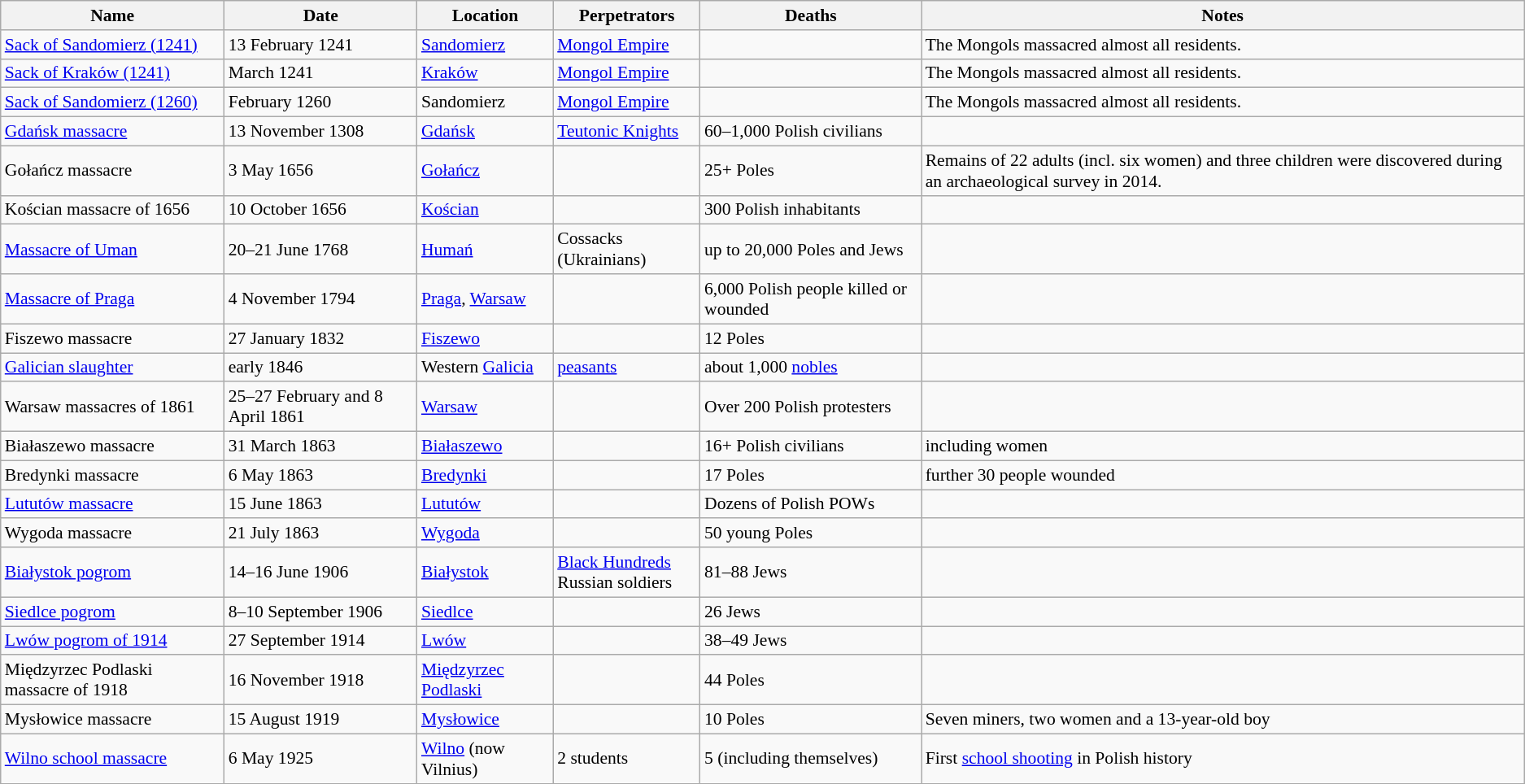<table class="sortable wikitable" style="font-size:90%;">
<tr>
<th>Name</th>
<th>Date</th>
<th>Location</th>
<th>Perpetrators</th>
<th>Deaths</th>
<th class="unsortable">Notes</th>
</tr>
<tr>
<td><a href='#'>Sack of Sandomierz (1241)</a></td>
<td>13 February 1241</td>
<td><a href='#'>Sandomierz</a></td>
<td><a href='#'>Mongol Empire</a></td>
<td></td>
<td>The Mongols massacred almost all residents.</td>
</tr>
<tr>
<td><a href='#'>Sack of Kraków (1241)</a></td>
<td>March 1241</td>
<td><a href='#'>Kraków</a></td>
<td><a href='#'>Mongol Empire</a></td>
<td></td>
<td>The Mongols massacred almost all residents.</td>
</tr>
<tr>
<td><a href='#'>Sack of Sandomierz (1260)</a></td>
<td>February 1260</td>
<td>Sandomierz</td>
<td><a href='#'>Mongol Empire</a></td>
<td></td>
<td>The Mongols massacred almost all residents.</td>
</tr>
<tr>
<td><a href='#'>Gdańsk massacre</a></td>
<td>13 November 1308</td>
<td><a href='#'>Gdańsk</a></td>
<td> <a href='#'>Teutonic Knights</a></td>
<td>60–1,000 Polish civilians</td>
<td></td>
</tr>
<tr>
<td>Gołańcz massacre</td>
<td>3 May 1656</td>
<td><a href='#'>Gołańcz</a></td>
<td></td>
<td>25+ Poles</td>
<td>Remains of 22 adults (incl. six women) and three children were discovered during an archaeological survey in 2014.</td>
</tr>
<tr>
<td>Kościan massacre of 1656</td>
<td>10 October 1656</td>
<td><a href='#'>Kościan</a></td>
<td></td>
<td>300 Polish inhabitants</td>
<td></td>
</tr>
<tr>
<td><a href='#'>Massacre of Uman</a></td>
<td>20–21 June 1768</td>
<td><a href='#'>Humań</a></td>
<td>Cossacks (Ukrainians)</td>
<td>up to 20,000 Poles and Jews</td>
<td></td>
</tr>
<tr>
<td><a href='#'>Massacre of Praga</a></td>
<td>4 November 1794</td>
<td><a href='#'>Praga</a>, <a href='#'>Warsaw</a></td>
<td></td>
<td>6,000 Polish people killed or wounded</td>
<td></td>
</tr>
<tr>
<td>Fiszewo massacre</td>
<td>27 January 1832</td>
<td><a href='#'>Fiszewo</a></td>
<td></td>
<td>12 Poles</td>
<td></td>
</tr>
<tr>
<td><a href='#'>Galician slaughter</a></td>
<td>early 1846</td>
<td>Western <a href='#'>Galicia</a></td>
<td><a href='#'>peasants</a></td>
<td>about 1,000 <a href='#'>nobles</a></td>
<td></td>
</tr>
<tr>
<td>Warsaw massacres of 1861</td>
<td>25–27 February and 8 April 1861</td>
<td><a href='#'>Warsaw</a></td>
<td></td>
<td>Over 200 Polish protesters</td>
<td></td>
</tr>
<tr>
<td>Białaszewo massacre</td>
<td>31 March 1863</td>
<td><a href='#'>Białaszewo</a></td>
<td></td>
<td>16+ Polish civilians</td>
<td>including women</td>
</tr>
<tr>
<td>Bredynki massacre</td>
<td>6 May 1863</td>
<td><a href='#'>Bredynki</a></td>
<td></td>
<td>17 Poles</td>
<td>further 30 people wounded</td>
</tr>
<tr>
<td><a href='#'>Lututów massacre</a></td>
<td>15 June 1863</td>
<td><a href='#'>Lututów</a></td>
<td></td>
<td>Dozens of Polish POWs</td>
<td></td>
</tr>
<tr>
<td>Wygoda massacre</td>
<td>21 July 1863</td>
<td><a href='#'>Wygoda</a></td>
<td></td>
<td>50 young Poles</td>
<td></td>
</tr>
<tr>
<td><a href='#'>Białystok pogrom</a></td>
<td>14–16 June 1906</td>
<td><a href='#'>Białystok</a></td>
<td><a href='#'>Black Hundreds</a><br>Russian soldiers</td>
<td>81–88 Jews</td>
<td></td>
</tr>
<tr>
<td><a href='#'>Siedlce pogrom</a></td>
<td>8–10 September 1906</td>
<td><a href='#'>Siedlce</a></td>
<td></td>
<td>26 Jews</td>
<td></td>
</tr>
<tr>
<td><a href='#'>Lwów pogrom of 1914</a></td>
<td>27 September 1914</td>
<td><a href='#'>Lwów</a></td>
<td></td>
<td>38–49 Jews</td>
<td></td>
</tr>
<tr>
<td>Międzyrzec Podlaski massacre of 1918</td>
<td>16 November 1918</td>
<td><a href='#'>Międzyrzec Podlaski</a></td>
<td></td>
<td>44 Poles</td>
<td></td>
</tr>
<tr>
<td>Mysłowice massacre</td>
<td>15 August 1919</td>
<td><a href='#'>Mysłowice</a></td>
<td></td>
<td>10 Poles</td>
<td>Seven miners, two women and a 13-year-old boy</td>
</tr>
<tr>
<td><a href='#'>Wilno school massacre</a></td>
<td>6 May 1925</td>
<td><a href='#'>Wilno</a> (now Vilnius)</td>
<td>2 students</td>
<td>5 (including themselves)</td>
<td>First <a href='#'>school shooting</a> in Polish history</td>
</tr>
</table>
